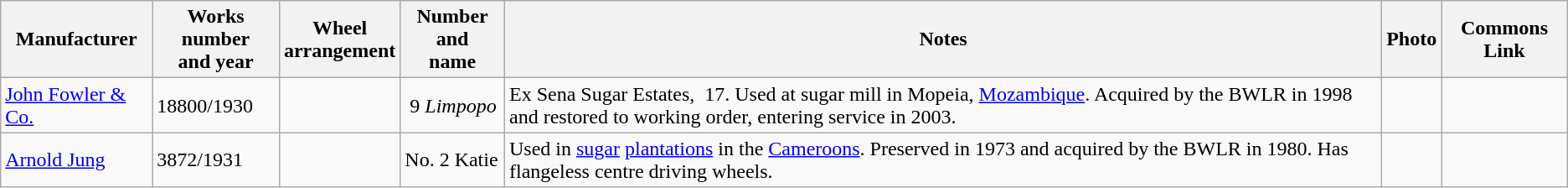<table class="wikitable">
<tr>
<th>Manufacturer</th>
<th>Works number<br>and year</th>
<th>Wheel<br>arrangement</th>
<th>Number and<br>name</th>
<th>Notes</th>
<th>Photo</th>
<th>Commons Link</th>
</tr>
<tr>
<td><a href='#'>John Fowler & Co.</a></td>
<td>18800/1930</td>
<td></td>
<td> 9 <em>Limpopo</em></td>
<td>Ex Sena Sugar Estates,  17. Used at sugar mill in Mopeia, <a href='#'>Mozambique</a>. Acquired by the BWLR in 1998 and restored to working order, entering service in 2003.</td>
<td></td>
<td></td>
</tr>
<tr>
<td><a href='#'>Arnold Jung</a></td>
<td>3872/1931</td>
<td></td>
<td>No. 2 Katie</td>
<td>Used in <a href='#'>sugar</a> <a href='#'>plantations</a> in the <a href='#'>Cameroons</a>. Preserved in 1973 and acquired by the BWLR in 1980. Has flangeless centre driving wheels.</td>
<td></td>
<td></td>
</tr>
</table>
